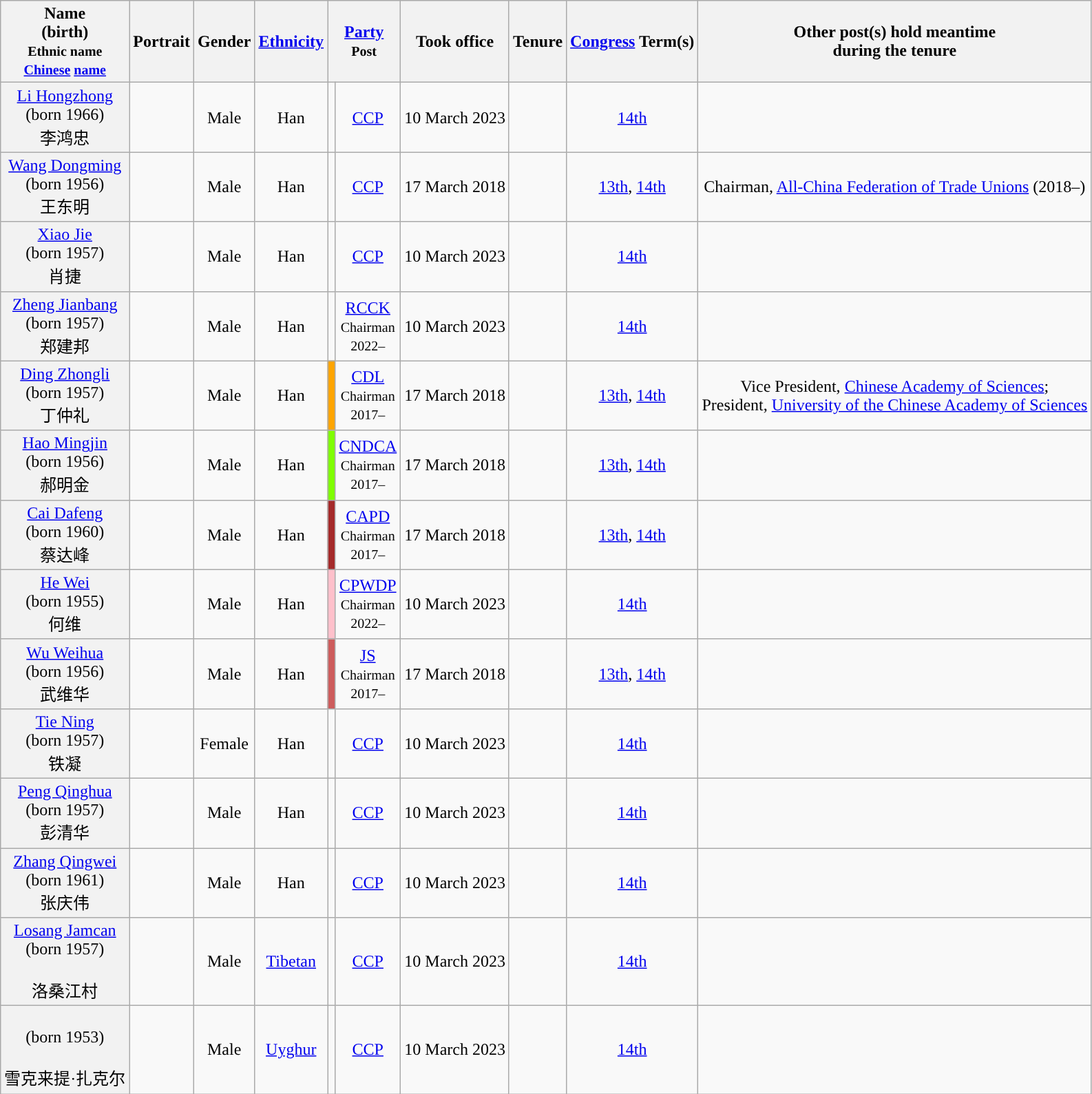<table class="wikitable sortable" style="text-align: center;">
<tr>
<th scope="col">Name<br>(birth)<br><small>Ethnic name<br><a href='#'>Chinese</a> <a href='#'>name</a></small></th>
<th scope="col" class="unsortable">Portrait</th>
<th scope="col">Gender</th>
<th scope="col"><a href='#'>Ethnicity</a></th>
<th colspan="2" scope="col"><a href='#'>Party</a><br><small>Post</small></th>
<th scope="col">Took office</th>
<th scope="col">Tenure</th>
<th scope="col"><a href='#'>Congress</a> Term(s)</th>
<th scope="col">Other post(s) hold meantime<br>during the tenure</th>
</tr>
<tr>
<th scope="row" style="font-weight:normal;"><a href='#'>Li Hongzhong</a><br>(born 1966)<br>李鸿忠</th>
<td></td>
<td>Male</td>
<td>Han</td>
<td></td>
<td><a href='#'>CCP</a></td>
<td>10 March 2023</td>
<td></td>
<td data-sort-value="14"><a href='#'>14th</a></td>
<td></td>
</tr>
<tr>
<th scope="row" style="font-weight:normal;"><a href='#'>Wang Dongming</a><br>(born 1956)<br>王东明</th>
<td></td>
<td>Male</td>
<td>Han</td>
<td bgcolor=></td>
<td><a href='#'>CCP</a></td>
<td>17 March 2018</td>
<td></td>
<td data-sort-value="13"><a href='#'>13th</a>, <a href='#'>14th</a></td>
<td>Chairman, <a href='#'>All-China Federation of Trade Unions</a> (2018–)</td>
</tr>
<tr>
<th scope="row" style="font-weight:normal;"><a href='#'>Xiao Jie</a><br>(born 1957)<br>肖捷</th>
<td></td>
<td>Male</td>
<td>Han</td>
<td></td>
<td><a href='#'>CCP</a></td>
<td>10 March 2023</td>
<td></td>
<td data-sort-value="14"><a href='#'>14th</a></td>
<td></td>
</tr>
<tr>
<th scope="row" style="font-weight:normal;"><a href='#'>Zheng Jianbang</a><br>(born 1957)<br>郑建邦</th>
<td></td>
<td>Male</td>
<td>Han</td>
<td></td>
<td><a href='#'>RCCK</a><br><small>Chairman<br>2022–</small></td>
<td>10 March 2023</td>
<td></td>
<td data-sort-value="14"><a href='#'>14th</a></td>
<td></td>
</tr>
<tr>
<th scope="row" style="font-weight:normal;"><a href='#'>Ding Zhongli</a><br>(born 1957)<br>丁仲礼</th>
<td></td>
<td>Male</td>
<td>Han</td>
<td bgcolor=orange></td>
<td><a href='#'>CDL</a><br><small>Chairman<br>2017–</small></td>
<td>17 March 2018</td>
<td></td>
<td data-sort-value="13"><a href='#'>13th</a>, <a href='#'>14th</a></td>
<td>Vice President, <a href='#'>Chinese Academy of Sciences</a>;<br>President, <a href='#'>University of the Chinese Academy of Sciences</a></td>
</tr>
<tr>
<th scope="row" style="font-weight:normal;"><a href='#'>Hao Mingjin</a><br>(born 1956)<br>郝明金</th>
<td></td>
<td>Male</td>
<td>Han</td>
<td bgcolor=Chartreuse></td>
<td><a href='#'>CNDCA</a><br><small>Chairman<br>2017–</small></td>
<td>17 March 2018</td>
<td></td>
<td data-sort-value="13"><a href='#'>13th</a>, <a href='#'>14th</a></td>
<td></td>
</tr>
<tr>
<th scope="row" style="font-weight:normal;"><a href='#'>Cai Dafeng</a><br>(born 1960)<br>蔡达峰</th>
<td></td>
<td>Male</td>
<td>Han</td>
<td bgcolor=brown></td>
<td><a href='#'>CAPD</a><br><small>Chairman<br>2017–</small></td>
<td>17 March 2018</td>
<td></td>
<td data-sort-value="13"><a href='#'>13th</a>, <a href='#'>14th</a></td>
<td></td>
</tr>
<tr>
<th scope="row" style="font-weight:normal;"><a href='#'>He Wei</a><br>(born 1955)<br>何维</th>
<td></td>
<td>Male</td>
<td>Han</td>
<td bgcolor="pink"></td>
<td><a href='#'>CPWDP</a><br><small>Chairman<br>2022–</small></td>
<td>10 March 2023</td>
<td></td>
<td data-sort-value="14"><a href='#'>14th</a></td>
<td></td>
</tr>
<tr>
<th scope="row" style="font-weight:normal;"><a href='#'>Wu Weihua</a><br>(born 1956)<br>武维华</th>
<td></td>
<td>Male</td>
<td>Han</td>
<td bgcolor=IndianRed></td>
<td><a href='#'>JS</a><br><small>Chairman<br>2017–</small></td>
<td>17 March 2018</td>
<td></td>
<td data-sort-value="13"><a href='#'>13th</a>, <a href='#'>14th</a></td>
<td></td>
</tr>
<tr>
<th scope="row" style="font-weight:normal;"><a href='#'>Tie Ning</a><br>(born 1957)<br>铁凝</th>
<td></td>
<td>Female</td>
<td>Han</td>
<td bgcolor=></td>
<td><a href='#'>CCP</a></td>
<td>10 March 2023</td>
<td></td>
<td data-sort-value="14"><a href='#'>14th</a></td>
<td></td>
</tr>
<tr>
<th scope="row" style="font-weight:normal;"><a href='#'>Peng Qinghua</a><br>(born 1957)<br>彭清华</th>
<td></td>
<td>Male</td>
<td>Han</td>
<td bgcolor=></td>
<td><a href='#'>CCP</a></td>
<td>10 March 2023</td>
<td></td>
<td data-sort-value="14"><a href='#'>14th</a></td>
<td></td>
</tr>
<tr>
<th scope="row" style="font-weight:normal;"><a href='#'>Zhang Qingwei</a><br>(born 1961)<br>张庆伟</th>
<td></td>
<td>Male</td>
<td>Han</td>
<td bgcolor=></td>
<td><a href='#'>CCP</a></td>
<td>10 March 2023</td>
<td></td>
<td data-sort-value="14"><a href='#'>14th</a></td>
<td></td>
</tr>
<tr>
<th scope="row" style="font-weight:normal;"><a href='#'>Losang Jamcan</a><br>(born 1957)<br><br>洛桑江村</th>
<td></td>
<td>Male</td>
<td><a href='#'>Tibetan</a></td>
<td bgcolor=></td>
<td><a href='#'>CCP</a></td>
<td>10 March 2023</td>
<td></td>
<td data-sort-value="14"><a href='#'>14th</a></td>
<td></td>
</tr>
<tr>
<th scope="row" style="font-weight:normal;"><br>(born 1953)<br><br>雪克来提·扎克尔</th>
<td></td>
<td>Male</td>
<td><a href='#'>Uyghur</a></td>
<td bgcolor=></td>
<td><a href='#'>CCP</a></td>
<td>10 March 2023</td>
<td></td>
<td data-sort-value="14"><a href='#'>14th</a></td>
<td></td>
</tr>
</table>
